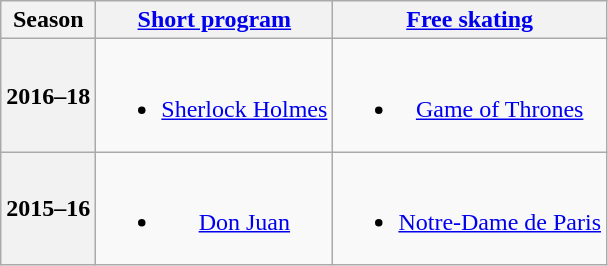<table class="wikitable" style="text-align:center">
<tr>
<th>Season</th>
<th><a href='#'>Short program</a></th>
<th><a href='#'>Free skating</a></th>
</tr>
<tr>
<th>2016–18 <br></th>
<td><br><ul><li><a href='#'>Sherlock Holmes</a> <br> </li></ul></td>
<td><br><ul><li><a href='#'>Game of Thrones</a> <br></li></ul></td>
</tr>
<tr>
<th>2015–16 <br></th>
<td><br><ul><li><a href='#'>Don Juan</a></li></ul></td>
<td><br><ul><li><a href='#'>Notre-Dame de Paris</a> <br></li></ul></td>
</tr>
</table>
